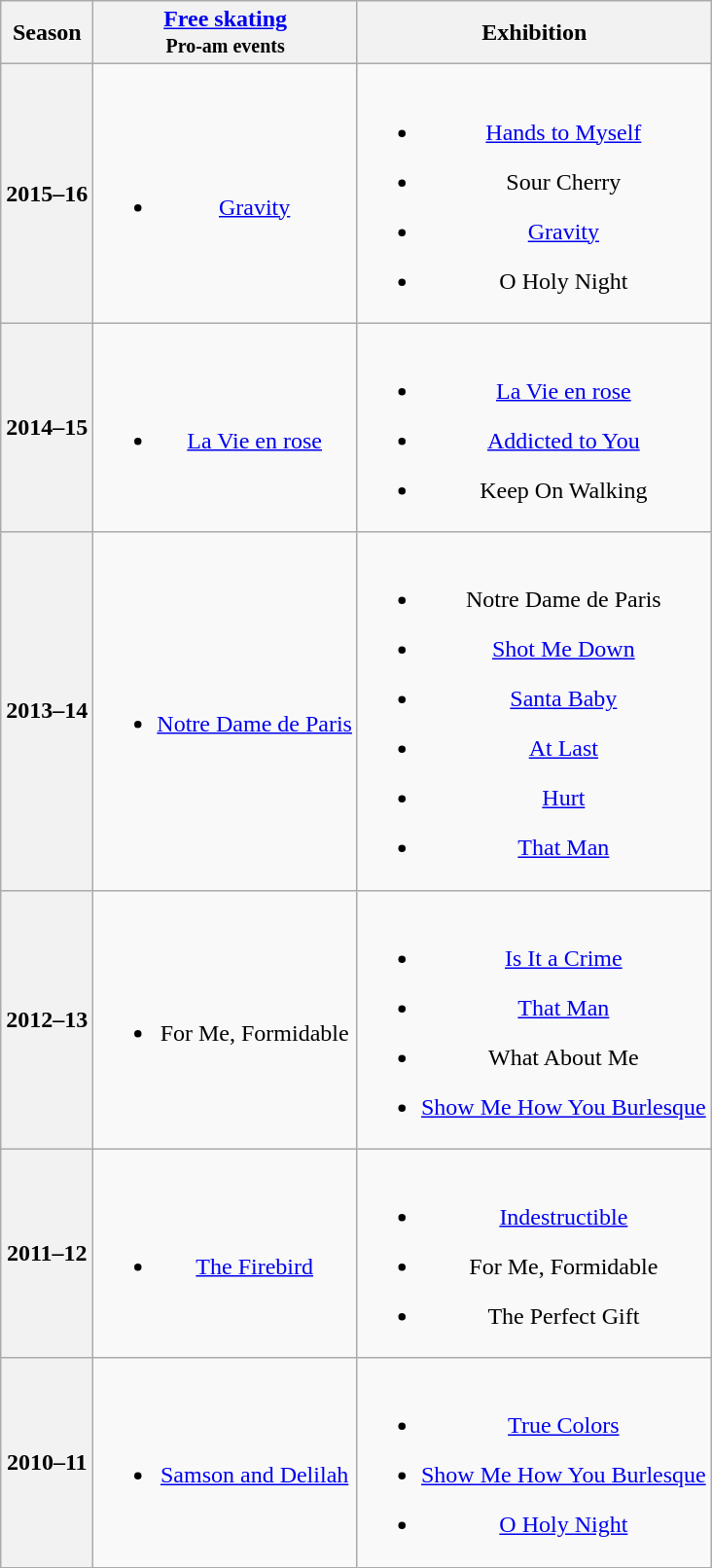<table class="wikitable" style="text-align:center">
<tr>
<th>Season</th>
<th><a href='#'>Free skating</a> <br> <small> Pro-am events </small></th>
<th>Exhibition</th>
</tr>
<tr>
<th>2015–16 <br></th>
<td><br><ul><li><a href='#'>Gravity</a> <br> </li></ul></td>
<td><br><ul><li><a href='#'>Hands to Myself</a><br></li></ul><ul><li>Sour Cherry</li></ul><ul><li><a href='#'>Gravity</a><br></li></ul><ul><li>O Holy Night</li></ul></td>
</tr>
<tr>
<th>2014–15 <br></th>
<td><br><ul><li><a href='#'>La Vie en rose</a> <br></li></ul></td>
<td><br><ul><li><a href='#'>La Vie en rose</a> <br></li></ul><ul><li><a href='#'>Addicted to You</a> <br></li></ul><ul><li>Keep On Walking <br></li></ul></td>
</tr>
<tr>
<th>2013–14 <br></th>
<td><br><ul><li><a href='#'>Notre Dame de Paris</a> <br></li></ul></td>
<td><br><ul><li>Notre Dame de Paris <br></li></ul><ul><li><a href='#'>Shot Me Down</a> <br></li></ul><ul><li><a href='#'>Santa Baby</a> <br></li></ul><ul><li><a href='#'>At Last</a> <br></li></ul><ul><li><a href='#'>Hurt</a> <br></li></ul><ul><li><a href='#'>That Man</a> <br></li></ul></td>
</tr>
<tr>
<th>2012–13 <br></th>
<td><br><ul><li>For Me, Formidable <br></li></ul></td>
<td><br><ul><li><a href='#'>Is It a Crime</a> <br></li></ul><ul><li><a href='#'>That Man</a> <br></li></ul><ul><li>What About Me <br></li></ul><ul><li><a href='#'>Show Me How You Burlesque</a> <br></li></ul></td>
</tr>
<tr>
<th>2011–12 <br></th>
<td><br><ul><li><a href='#'>The Firebird</a> <br></li></ul></td>
<td><br><ul><li><a href='#'>Indestructible</a> <br></li></ul><ul><li>For Me, Formidable <br></li></ul><ul><li>The Perfect Gift <br></li></ul></td>
</tr>
<tr>
<th>2010–11 <br></th>
<td><br><ul><li><a href='#'>Samson and Delilah</a> <br></li></ul></td>
<td><br><ul><li><a href='#'>True Colors</a> <br></li></ul><ul><li><a href='#'>Show Me How You Burlesque</a> <br></li></ul><ul><li><a href='#'>O Holy Night</a> <br></li></ul></td>
</tr>
</table>
